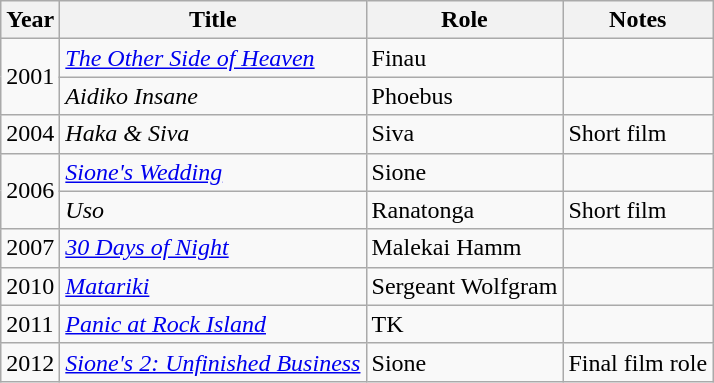<table class="wikitable sortable">
<tr>
<th>Year</th>
<th>Title</th>
<th>Role</th>
<th>Notes</th>
</tr>
<tr>
<td rowspan="2">2001</td>
<td><em><a href='#'>The Other Side of Heaven</a></em></td>
<td>Finau</td>
<td></td>
</tr>
<tr>
<td><em>Aidiko Insane</em></td>
<td>Phoebus</td>
<td></td>
</tr>
<tr>
<td>2004</td>
<td><em>Haka & Siva</em></td>
<td>Siva</td>
<td>Short film</td>
</tr>
<tr>
<td rowspan="2">2006</td>
<td><em><a href='#'>Sione's Wedding</a></em></td>
<td>Sione</td>
<td></td>
</tr>
<tr>
<td><em>Uso</em></td>
<td>Ranatonga</td>
<td>Short film</td>
</tr>
<tr>
<td>2007</td>
<td><em><a href='#'>30 Days of Night</a></em></td>
<td>Malekai Hamm</td>
<td></td>
</tr>
<tr>
<td>2010</td>
<td><em><a href='#'>Matariki</a></em></td>
<td>Sergeant Wolfgram</td>
<td></td>
</tr>
<tr>
<td>2011</td>
<td><em><a href='#'>Panic at Rock Island</a></em></td>
<td>TK</td>
<td></td>
</tr>
<tr>
<td>2012</td>
<td><em><a href='#'>Sione's 2: Unfinished Business</a></em></td>
<td>Sione</td>
<td>Final film role</td>
</tr>
</table>
